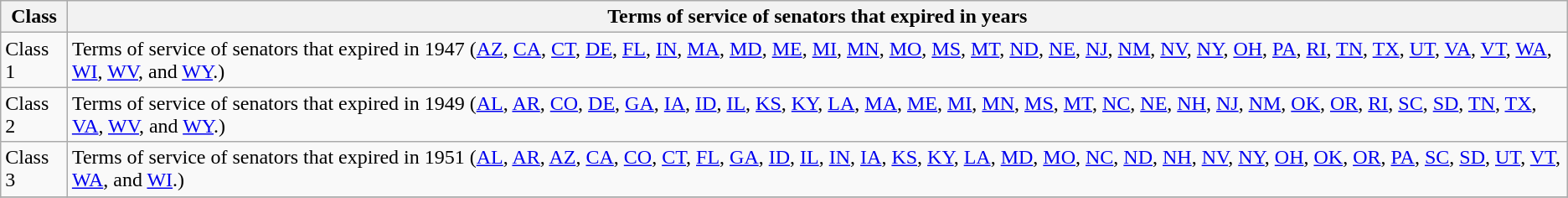<table class="wikitable sortable">
<tr valign=bottom>
<th>Class</th>
<th>Terms of service of senators that expired in years</th>
</tr>
<tr>
<td>Class 1</td>
<td>Terms of service of senators that expired in 1947 (<a href='#'>AZ</a>, <a href='#'>CA</a>, <a href='#'>CT</a>, <a href='#'>DE</a>, <a href='#'>FL</a>, <a href='#'>IN</a>, <a href='#'>MA</a>, <a href='#'>MD</a>, <a href='#'>ME</a>,  <a href='#'>MI</a>, <a href='#'>MN</a>, <a href='#'>MO</a>, <a href='#'>MS</a>, <a href='#'>MT</a>, <a href='#'>ND</a>, <a href='#'>NE</a>, <a href='#'>NJ</a>, <a href='#'>NM</a>, <a href='#'>NV</a>, <a href='#'>NY</a>, <a href='#'>OH</a>, <a href='#'>PA</a>, <a href='#'>RI</a>, <a href='#'>TN</a>, <a href='#'>TX</a>, <a href='#'>UT</a>, <a href='#'>VA</a>, <a href='#'>VT</a>, <a href='#'>WA</a>, <a href='#'>WI</a>, <a href='#'>WV</a>, and <a href='#'>WY</a>.)</td>
</tr>
<tr>
<td>Class 2</td>
<td>Terms of service of senators that expired in 1949 (<a href='#'>AL</a>, <a href='#'>AR</a>, <a href='#'>CO</a>, <a href='#'>DE</a>, <a href='#'>GA</a>, <a href='#'>IA</a>, <a href='#'>ID</a>, <a href='#'>IL</a>, <a href='#'>KS</a>, <a href='#'>KY</a>, <a href='#'>LA</a>, <a href='#'>MA</a>, <a href='#'>ME</a>, <a href='#'>MI</a>, <a href='#'>MN</a>, <a href='#'>MS</a>, <a href='#'>MT</a>, <a href='#'>NC</a>, <a href='#'>NE</a>, <a href='#'>NH</a>, <a href='#'>NJ</a>, <a href='#'>NM</a>, <a href='#'>OK</a>, <a href='#'>OR</a>, <a href='#'>RI</a>, <a href='#'>SC</a>, <a href='#'>SD</a>, <a href='#'>TN</a>, <a href='#'>TX</a>, <a href='#'>VA</a>, <a href='#'>WV</a>, and <a href='#'>WY</a>.)</td>
</tr>
<tr>
<td>Class 3</td>
<td>Terms of service of senators that expired in 1951 (<a href='#'>AL</a>, <a href='#'>AR</a>, <a href='#'>AZ</a>, <a href='#'>CA</a>, <a href='#'>CO</a>, <a href='#'>CT</a>, <a href='#'>FL</a>, <a href='#'>GA</a>, <a href='#'>ID</a>, <a href='#'>IL</a>, <a href='#'>IN</a>, <a href='#'>IA</a>, <a href='#'>KS</a>, <a href='#'>KY</a>, <a href='#'>LA</a>, <a href='#'>MD</a>, <a href='#'>MO</a>, <a href='#'>NC</a>, <a href='#'>ND</a>, <a href='#'>NH</a>, <a href='#'>NV</a>, <a href='#'>NY</a>, <a href='#'>OH</a>, <a href='#'>OK</a>, <a href='#'>OR</a>, <a href='#'>PA</a>, <a href='#'>SC</a>, <a href='#'>SD</a>, <a href='#'>UT</a>, <a href='#'>VT</a>, <a href='#'>WA</a>, and <a href='#'>WI</a>.)</td>
</tr>
<tr>
</tr>
</table>
